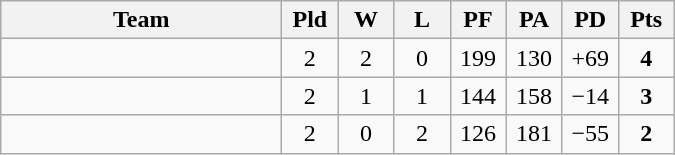<table class=wikitable style="text-align:center">
<tr>
<th width=180>Team</th>
<th width=30>Pld</th>
<th width=30>W</th>
<th width=30>L</th>
<th width=30>PF</th>
<th width=30>PA</th>
<th width=30>PD</th>
<th width=30>Pts</th>
</tr>
<tr align=center>
<td align=left></td>
<td>2</td>
<td>2</td>
<td>0</td>
<td>199</td>
<td>130</td>
<td>+69</td>
<td><strong>4</strong></td>
</tr>
<tr align=center>
<td align=left></td>
<td>2</td>
<td>1</td>
<td>1</td>
<td>144</td>
<td>158</td>
<td>−14</td>
<td><strong>3</strong></td>
</tr>
<tr align=center>
<td align=left></td>
<td>2</td>
<td>0</td>
<td>2</td>
<td>126</td>
<td>181</td>
<td>−55</td>
<td><strong>2</strong></td>
</tr>
</table>
